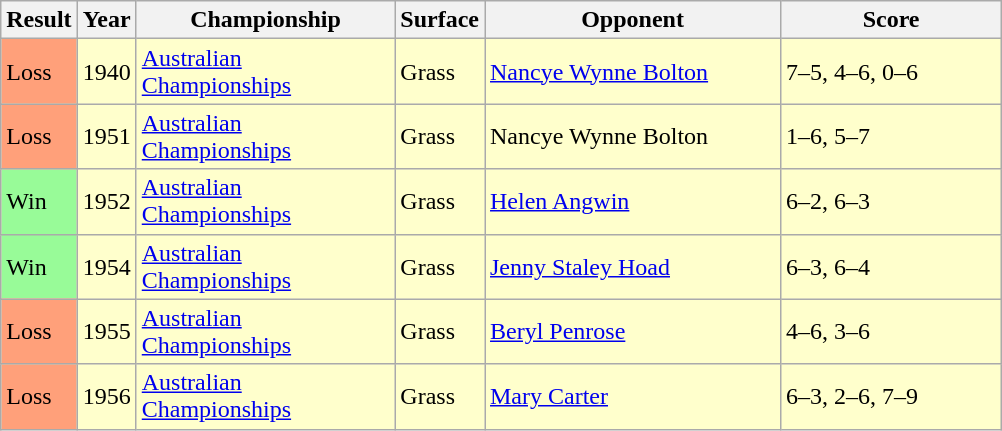<table class="sortable wikitable">
<tr>
<th style="width:40px">Result</th>
<th style="width:30px">Year</th>
<th style="width:165px">Championship</th>
<th style="width:50px">Surface</th>
<th style="width:190px">Opponent</th>
<th style="width:140px" class="unsortable">Score</th>
</tr>
<tr style="background:#ffc;">
<td style="background:#ffa07a;">Loss</td>
<td>1940</td>
<td><a href='#'>Australian Championships</a></td>
<td>Grass</td>
<td> <a href='#'>Nancye Wynne Bolton</a></td>
<td>7–5, 4–6, 0–6</td>
</tr>
<tr style="background:#ffc;">
<td style="background:#ffa07a;">Loss</td>
<td>1951</td>
<td><a href='#'>Australian Championships</a></td>
<td>Grass</td>
<td> Nancye Wynne Bolton</td>
<td>1–6, 5–7</td>
</tr>
<tr style="background:#ffc;">
<td style="background:#98fb98;">Win</td>
<td>1952</td>
<td><a href='#'>Australian Championships</a></td>
<td>Grass</td>
<td> <a href='#'>Helen Angwin</a></td>
<td>6–2, 6–3</td>
</tr>
<tr style="background:#ffc;">
<td style="background:#98fb98;">Win</td>
<td>1954</td>
<td><a href='#'>Australian Championships</a></td>
<td>Grass</td>
<td> <a href='#'>Jenny Staley Hoad</a></td>
<td>6–3, 6–4</td>
</tr>
<tr style="background:#ffc;">
<td style="background:#ffa07a;">Loss</td>
<td>1955</td>
<td><a href='#'>Australian Championships</a></td>
<td>Grass</td>
<td> <a href='#'>Beryl Penrose</a></td>
<td>4–6, 3–6</td>
</tr>
<tr style="background:#ffc;">
<td style="background:#ffa07a;">Loss</td>
<td>1956</td>
<td><a href='#'>Australian Championships</a></td>
<td>Grass</td>
<td> <a href='#'>Mary Carter</a></td>
<td>6–3, 2–6, 7–9</td>
</tr>
</table>
